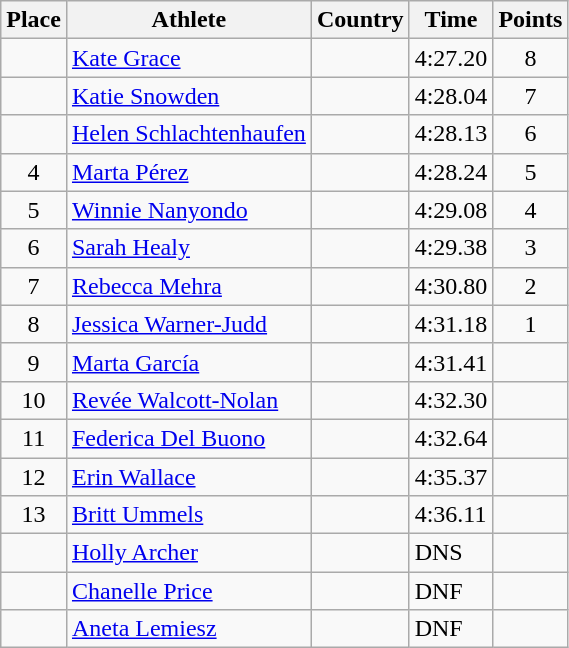<table class="wikitable">
<tr>
<th>Place</th>
<th>Athlete</th>
<th>Country</th>
<th>Time</th>
<th>Points</th>
</tr>
<tr>
<td align=center></td>
<td><a href='#'>Kate Grace</a></td>
<td></td>
<td>4:27.20</td>
<td align=center>8</td>
</tr>
<tr>
<td align=center></td>
<td><a href='#'>Katie Snowden</a></td>
<td></td>
<td>4:28.04</td>
<td align=center>7</td>
</tr>
<tr>
<td align=center></td>
<td><a href='#'>Helen Schlachtenhaufen</a></td>
<td></td>
<td>4:28.13</td>
<td align=center>6</td>
</tr>
<tr>
<td align=center>4</td>
<td><a href='#'>Marta Pérez</a></td>
<td></td>
<td>4:28.24</td>
<td align=center>5</td>
</tr>
<tr>
<td align=center>5</td>
<td><a href='#'>Winnie Nanyondo</a></td>
<td></td>
<td>4:29.08</td>
<td align=center>4</td>
</tr>
<tr>
<td align=center>6</td>
<td><a href='#'>Sarah Healy</a></td>
<td></td>
<td>4:29.38</td>
<td align=center>3</td>
</tr>
<tr>
<td align=center>7</td>
<td><a href='#'>Rebecca Mehra</a></td>
<td></td>
<td>4:30.80</td>
<td align=center>2</td>
</tr>
<tr>
<td align=center>8</td>
<td><a href='#'>Jessica Warner-Judd</a></td>
<td></td>
<td>4:31.18</td>
<td align=center>1</td>
</tr>
<tr>
<td align=center>9</td>
<td><a href='#'>Marta García</a></td>
<td></td>
<td>4:31.41</td>
<td align=center></td>
</tr>
<tr>
<td align=center>10</td>
<td><a href='#'>Revée Walcott-Nolan</a></td>
<td></td>
<td>4:32.30</td>
<td align=center></td>
</tr>
<tr>
<td align=center>11</td>
<td><a href='#'>Federica Del Buono</a></td>
<td></td>
<td>4:32.64</td>
<td align=center></td>
</tr>
<tr>
<td align=center>12</td>
<td><a href='#'>Erin Wallace</a></td>
<td></td>
<td>4:35.37</td>
<td align=center></td>
</tr>
<tr>
<td align=center>13</td>
<td><a href='#'>Britt Ummels</a></td>
<td></td>
<td>4:36.11</td>
<td align=center></td>
</tr>
<tr>
<td align=center></td>
<td><a href='#'>Holly Archer</a></td>
<td></td>
<td>DNS</td>
<td align=center></td>
</tr>
<tr>
<td align=center></td>
<td><a href='#'>Chanelle Price</a></td>
<td></td>
<td>DNF</td>
<td align=center></td>
</tr>
<tr>
<td align=center></td>
<td><a href='#'>Aneta Lemiesz</a></td>
<td></td>
<td>DNF</td>
<td align=center></td>
</tr>
</table>
